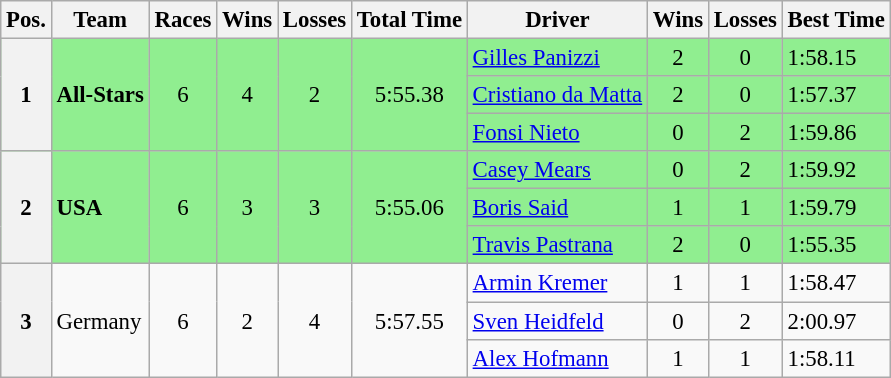<table class="wikitable" style="font-size: 95%;">
<tr>
<th>Pos.</th>
<th>Team</th>
<th>Races</th>
<th>Wins</th>
<th>Losses</th>
<th>Total Time</th>
<th>Driver</th>
<th>Wins</th>
<th>Losses</th>
<th>Best Time</th>
</tr>
<tr style="background:lightgreen;">
<th rowspan=3>1</th>
<td rowspan=3> <strong>All-Stars</strong></td>
<td rowspan=3 align=center>6</td>
<td rowspan=3 align=center>4</td>
<td rowspan=3 align=center>2</td>
<td rowspan=3 align=center>5:55.38</td>
<td> <a href='#'>Gilles Panizzi</a></td>
<td align=center>2</td>
<td align=center>0</td>
<td>1:58.15</td>
</tr>
<tr style="background:lightgreen;">
<td> <a href='#'>Cristiano da Matta</a></td>
<td align=center>2</td>
<td align=center>0</td>
<td>1:57.37</td>
</tr>
<tr style="background:lightgreen;">
<td> <a href='#'>Fonsi Nieto</a></td>
<td align=center>0</td>
<td align=center>2</td>
<td>1:59.86</td>
</tr>
<tr style="background:lightgreen;">
<th rowspan=3>2</th>
<td rowspan=3>  <strong>USA</strong></td>
<td rowspan=3 align=center>6</td>
<td rowspan=3 align=center>3</td>
<td rowspan=3 align=center>3</td>
<td rowspan=3 align=center>5:55.06</td>
<td> <a href='#'>Casey Mears</a></td>
<td align=center>0</td>
<td align=center>2</td>
<td>1:59.92</td>
</tr>
<tr style="background:lightgreen;">
<td> <a href='#'>Boris Said</a></td>
<td align=center>1</td>
<td align=center>1</td>
<td>1:59.79</td>
</tr>
<tr style="background:lightgreen;">
<td> <a href='#'>Travis Pastrana</a></td>
<td align=center>2</td>
<td align=center>0</td>
<td>1:55.35</td>
</tr>
<tr>
<th rowspan=3>3</th>
<td rowspan=3> Germany</td>
<td rowspan=3 align=center>6</td>
<td rowspan=3 align=center>2</td>
<td rowspan=3 align=center>4</td>
<td rowspan=3 align=center>5:57.55</td>
<td> <a href='#'>Armin Kremer</a></td>
<td align=center>1</td>
<td align=center>1</td>
<td>1:58.47</td>
</tr>
<tr>
<td> <a href='#'>Sven Heidfeld</a></td>
<td align=center>0</td>
<td align=center>2</td>
<td>2:00.97</td>
</tr>
<tr>
<td> <a href='#'>Alex Hofmann</a></td>
<td align=center>1</td>
<td align=center>1</td>
<td>1:58.11</td>
</tr>
</table>
